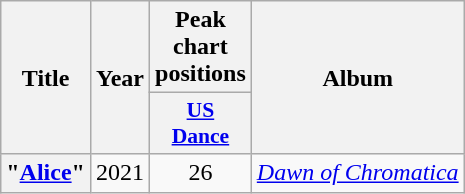<table class="wikitable plainrowheaders" style="text-align:center">
<tr>
<th rowspan="2" scope="col">Title</th>
<th rowspan="2" scope="col">Year</th>
<th colspan="1">Peak<br>chart<br>positions</th>
<th rowspan="2" scope="col">Album</th>
</tr>
<tr>
<th scope="col" style="width:3em;font-size:90%;"><a href='#'>US<br>Dance</a><br></th>
</tr>
<tr>
<th scope="row">"<a href='#'>Alice</a>"<br></th>
<td>2021</td>
<td>26</td>
<td><em><a href='#'>Dawn of Chromatica</a></em></td>
</tr>
</table>
